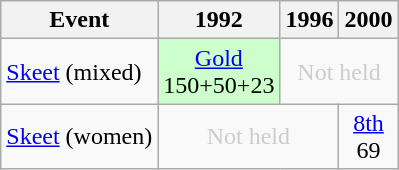<table class="wikitable" style="text-align: center">
<tr>
<th>Event</th>
<th>1992</th>
<th>1996</th>
<th>2000</th>
</tr>
<tr>
<td align=left><a href='#'>Skeet</a> (mixed)</td>
<td style="background: #ccffcc"> <a href='#'>Gold</a><br>150+50+23</td>
<td colspan=2 style="color: #cccccc">Not held</td>
</tr>
<tr>
<td align=left><a href='#'>Skeet</a> (women)</td>
<td colspan=2 style="color: #cccccc">Not held</td>
<td><a href='#'>8th</a><br>69</td>
</tr>
</table>
